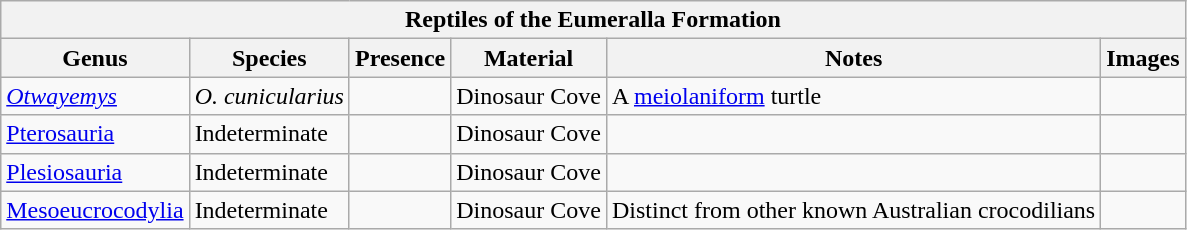<table class="wikitable" align="center">
<tr>
<th colspan="6" align="center"><strong>Reptiles of the Eumeralla Formation</strong></th>
</tr>
<tr>
<th>Genus</th>
<th>Species</th>
<th>Presence</th>
<th>Material</th>
<th>Notes</th>
<th>Images</th>
</tr>
<tr>
<td><em><a href='#'>Otwayemys</a></em></td>
<td><em>O. cunicularius</em></td>
<td></td>
<td>Dinosaur Cove</td>
<td>A  <a href='#'>meiolaniform</a> turtle</td>
<td></td>
</tr>
<tr>
<td><a href='#'>Pterosauria</a></td>
<td>Indeterminate</td>
<td></td>
<td>Dinosaur Cove</td>
<td></td>
<td></td>
</tr>
<tr>
<td><a href='#'>Plesiosauria</a></td>
<td>Indeterminate</td>
<td></td>
<td>Dinosaur Cove</td>
<td></td>
<td></td>
</tr>
<tr>
<td><a href='#'>Mesoeucrocodylia</a></td>
<td>Indeterminate</td>
<td></td>
<td>Dinosaur Cove</td>
<td>Distinct from other known Australian crocodilians</td>
<td></td>
</tr>
</table>
